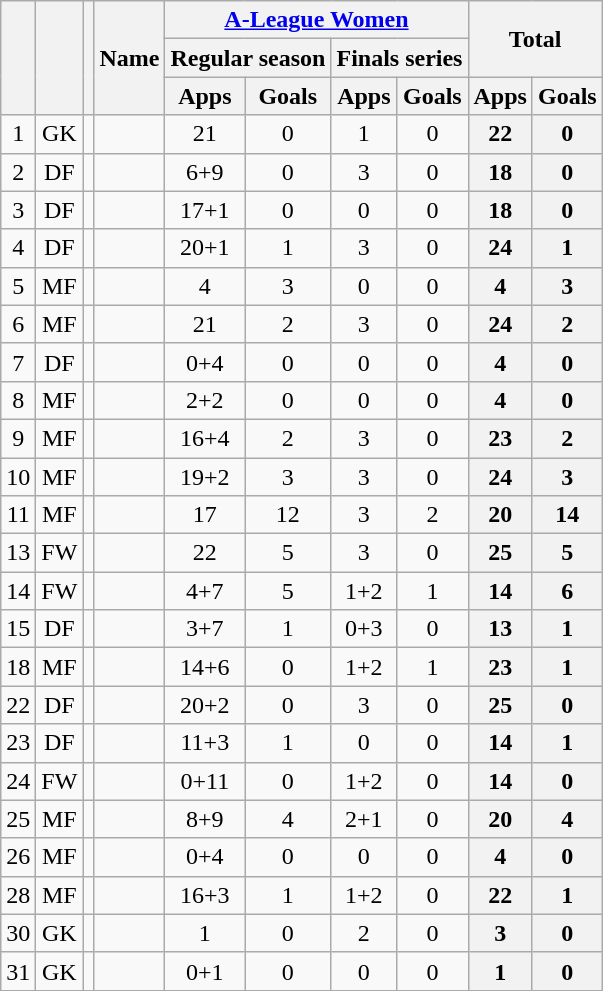<table class="wikitable sortable" style="text-align:center;">
<tr>
<th rowspan="3"></th>
<th rowspan="3"></th>
<th rowspan="3"></th>
<th rowspan="3">Name</th>
<th colspan="4"><a href='#'>A-League Women</a></th>
<th colspan="2" rowspan="2">Total</th>
</tr>
<tr>
<th colspan="2">Regular season</th>
<th colspan="2">Finals series</th>
</tr>
<tr>
<th>Apps</th>
<th>Goals</th>
<th>Apps</th>
<th>Goals</th>
<th>Apps</th>
<th>Goals</th>
</tr>
<tr>
<td>1</td>
<td>GK</td>
<td></td>
<td align="left"><br></td>
<td>21</td>
<td>0<br></td>
<td>1</td>
<td>0<br></td>
<th>22</th>
<th>0</th>
</tr>
<tr>
<td>2</td>
<td>DF</td>
<td></td>
<td align="left"><br></td>
<td>6+9</td>
<td>0<br></td>
<td>3</td>
<td>0<br></td>
<th>18</th>
<th>0</th>
</tr>
<tr>
<td>3</td>
<td>DF</td>
<td></td>
<td align="left"><br></td>
<td>17+1</td>
<td>0<br></td>
<td>0</td>
<td>0<br></td>
<th>18</th>
<th>0</th>
</tr>
<tr>
<td>4</td>
<td>DF</td>
<td></td>
<td align="left"><br></td>
<td>20+1</td>
<td>1<br></td>
<td>3</td>
<td>0<br></td>
<th>24</th>
<th>1</th>
</tr>
<tr>
<td>5</td>
<td>MF</td>
<td></td>
<td align="left"><br></td>
<td>4</td>
<td>3<br></td>
<td>0</td>
<td>0<br></td>
<th>4</th>
<th>3</th>
</tr>
<tr>
<td>6</td>
<td>MF</td>
<td></td>
<td align="left"><br></td>
<td>21</td>
<td>2<br></td>
<td>3</td>
<td>0<br></td>
<th>24</th>
<th>2</th>
</tr>
<tr>
<td>7</td>
<td>DF</td>
<td></td>
<td align="left"><br></td>
<td>0+4</td>
<td>0<br></td>
<td>0</td>
<td>0<br></td>
<th>4</th>
<th>0</th>
</tr>
<tr>
<td>8</td>
<td>MF</td>
<td></td>
<td align="left"><br></td>
<td>2+2</td>
<td>0<br></td>
<td>0</td>
<td>0<br></td>
<th>4</th>
<th>0</th>
</tr>
<tr>
<td>9</td>
<td>MF</td>
<td></td>
<td align="left"><br></td>
<td>16+4</td>
<td>2<br></td>
<td>3</td>
<td>0<br></td>
<th>23</th>
<th>2</th>
</tr>
<tr>
<td>10</td>
<td>MF</td>
<td></td>
<td align="left"><br></td>
<td>19+2</td>
<td>3<br></td>
<td>3</td>
<td>0<br></td>
<th>24</th>
<th>3</th>
</tr>
<tr>
<td>11</td>
<td>MF</td>
<td></td>
<td align="left"><br></td>
<td>17</td>
<td>12<br></td>
<td>3</td>
<td>2<br></td>
<th>20</th>
<th>14</th>
</tr>
<tr>
<td>13</td>
<td>FW</td>
<td></td>
<td align="left"><br></td>
<td>22</td>
<td>5<br></td>
<td>3</td>
<td>0<br></td>
<th>25</th>
<th>5</th>
</tr>
<tr>
<td>14</td>
<td>FW</td>
<td></td>
<td align="left"><br></td>
<td>4+7</td>
<td>5<br></td>
<td>1+2</td>
<td>1<br></td>
<th>14</th>
<th>6</th>
</tr>
<tr>
<td>15</td>
<td>DF</td>
<td></td>
<td align="left"><br></td>
<td>3+7</td>
<td>1<br></td>
<td>0+3</td>
<td>0<br></td>
<th>13</th>
<th>1</th>
</tr>
<tr>
<td>18</td>
<td>MF</td>
<td></td>
<td align="left"><br></td>
<td>14+6</td>
<td>0<br></td>
<td>1+2</td>
<td>1<br></td>
<th>23</th>
<th>1</th>
</tr>
<tr>
<td>22</td>
<td>DF</td>
<td></td>
<td align="left"><br></td>
<td>20+2</td>
<td>0<br></td>
<td>3</td>
<td>0<br></td>
<th>25</th>
<th>0</th>
</tr>
<tr>
<td>23</td>
<td>DF</td>
<td></td>
<td align="left"><br></td>
<td>11+3</td>
<td>1<br></td>
<td>0</td>
<td>0<br></td>
<th>14</th>
<th>1</th>
</tr>
<tr>
<td>24</td>
<td>FW</td>
<td></td>
<td align="left"><br></td>
<td>0+11</td>
<td>0<br></td>
<td>1+2</td>
<td>0<br></td>
<th>14</th>
<th>0</th>
</tr>
<tr>
<td>25</td>
<td>MF</td>
<td></td>
<td align="left"><br></td>
<td>8+9</td>
<td>4<br></td>
<td>2+1</td>
<td>0<br></td>
<th>20</th>
<th>4</th>
</tr>
<tr>
<td>26</td>
<td>MF</td>
<td></td>
<td align="left"><br></td>
<td>0+4</td>
<td>0<br></td>
<td>0</td>
<td>0<br></td>
<th>4</th>
<th>0</th>
</tr>
<tr>
<td>28</td>
<td>MF</td>
<td></td>
<td align="left"><br></td>
<td>16+3</td>
<td>1<br></td>
<td>1+2</td>
<td>0<br></td>
<th>22</th>
<th>1</th>
</tr>
<tr>
<td>30</td>
<td>GK</td>
<td></td>
<td align="left"><br></td>
<td>1</td>
<td>0<br></td>
<td>2</td>
<td>0<br></td>
<th>3</th>
<th>0</th>
</tr>
<tr>
<td>31</td>
<td>GK</td>
<td></td>
<td align="left"><br></td>
<td>0+1</td>
<td>0<br></td>
<td>0</td>
<td>0<br></td>
<th>1</th>
<th>0</th>
</tr>
</table>
